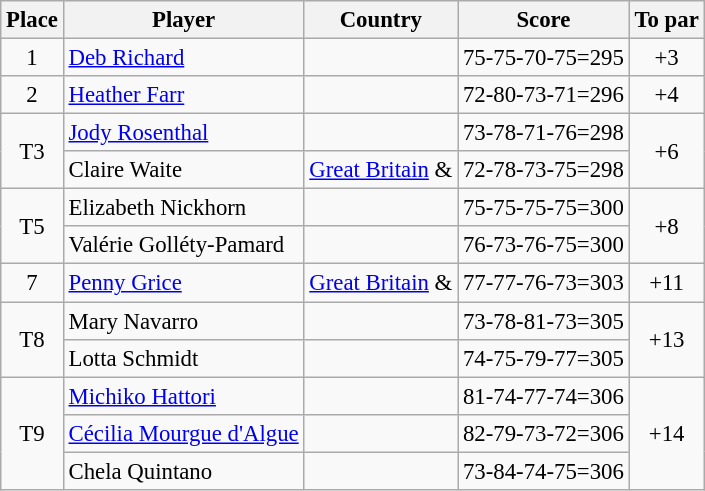<table class="wikitable" style="font-size:95%;">
<tr>
<th>Place</th>
<th>Player</th>
<th>Country</th>
<th>Score</th>
<th>To par</th>
</tr>
<tr>
<td align=center>1</td>
<td><a href='#'>Deb Richard</a></td>
<td></td>
<td>75-75-70-75=295</td>
<td align=center>+3</td>
</tr>
<tr>
<td align=center>2</td>
<td><a href='#'>Heather Farr</a></td>
<td></td>
<td>72-80-73-71=296</td>
<td align=center>+4</td>
</tr>
<tr>
<td rowspan=2 align=center>T3</td>
<td><a href='#'>Jody Rosenthal</a></td>
<td></td>
<td>73-78-71-76=298</td>
<td rowspan=2 align=center>+6</td>
</tr>
<tr>
<td>Claire Waite</td>
<td> <a href='#'>Great Britain</a> &<br></td>
<td>72-78-73-75=298</td>
</tr>
<tr>
<td rowspan=2 align=center>T5</td>
<td>Elizabeth Nickhorn</td>
<td></td>
<td>75-75-75-75=300</td>
<td rowspan=2 align=center>+8</td>
</tr>
<tr>
<td>Valérie Golléty-Pamard</td>
<td></td>
<td>76-73-76-75=300</td>
</tr>
<tr>
<td align=center>7</td>
<td><a href='#'>Penny Grice</a></td>
<td> <a href='#'>Great Britain</a> &<br></td>
<td>77-77-76-73=303</td>
<td align=center>+11</td>
</tr>
<tr>
<td rowspan=2 align=center>T8</td>
<td>Mary Navarro</td>
<td></td>
<td>73-78-81-73=305</td>
<td rowspan=2 align=center>+13</td>
</tr>
<tr>
<td>Lotta Schmidt</td>
<td></td>
<td>74-75-79-77=305</td>
</tr>
<tr>
<td rowspan=3 align=center>T9</td>
<td><a href='#'>Michiko Hattori</a></td>
<td></td>
<td>81-74-77-74=306</td>
<td rowspan=3 align=center>+14</td>
</tr>
<tr>
<td><a href='#'>Cécilia Mourgue d'Algue</a></td>
<td></td>
<td>82-79-73-72=306</td>
</tr>
<tr>
<td>Chela Quintano</td>
<td></td>
<td>73-84-74-75=306</td>
</tr>
</table>
